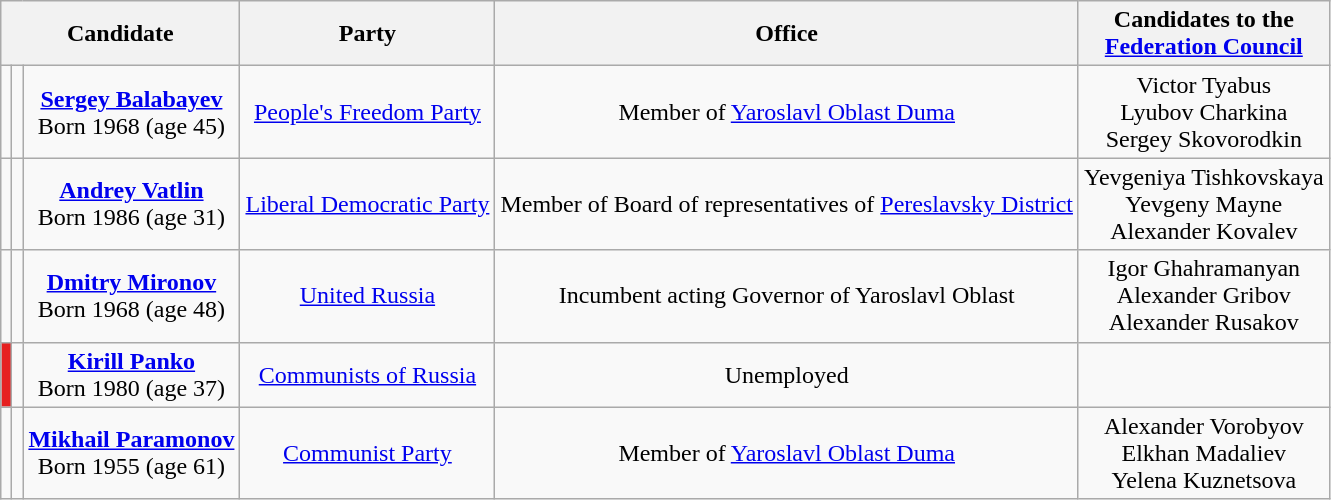<table class="sortable wikitable" style="text-align:center;">
<tr>
<th colspan=3>Candidate</th>
<th>Party</th>
<th>Office</th>
<th>Candidates to the<br><a href='#'>Federation Council</a></th>
</tr>
<tr>
<td bgcolor=></td>
<td></td>
<td><strong><a href='#'>Sergey Balabayev</a></strong><br>Born 1968 (age 45)</td>
<td><a href='#'>People's Freedom Party</a></td>
<td>Member of <a href='#'>Yaroslavl Oblast Duma</a></td>
<td>Victor Tyabus<br>Lyubov Charkina<br>Sergey Skovorodkin</td>
</tr>
<tr>
<td bgcolor=></td>
<td></td>
<td><strong><a href='#'>Andrey Vatlin</a></strong><br>Born 1986 (age 31)</td>
<td><a href='#'>Liberal Democratic Party</a></td>
<td>Member of Board of representatives of <a href='#'>Pereslavsky District</a></td>
<td>Yevgeniya Tishkovskaya<br>Yevgeny Mayne<br>Alexander Kovalev</td>
</tr>
<tr>
<td bgcolor=></td>
<td></td>
<td><strong><a href='#'>Dmitry Mironov</a></strong><br>Born 1968 (age 48)</td>
<td><a href='#'>United Russia</a></td>
<td>Incumbent acting Governor of Yaroslavl Oblast</td>
<td>Igor Ghahramanyan<br>Alexander Gribov<br>Alexander Rusakov</td>
</tr>
<tr>
<td bgcolor=#e62020></td>
<td></td>
<td><strong><a href='#'>Kirill Panko</a></strong><br>Born 1980 (age 37)</td>
<td><a href='#'>Communists of Russia</a></td>
<td>Unemployed</td>
<td></td>
</tr>
<tr>
<td bgcolor=></td>
<td></td>
<td><strong><a href='#'>Mikhail Paramonov</a></strong><br>Born 1955 (age 61)</td>
<td><a href='#'>Communist Party</a></td>
<td>Member of <a href='#'>Yaroslavl Oblast Duma</a></td>
<td>Alexander Vorobyov<br>Elkhan Madaliev<br>Yelena Kuznetsova</td>
</tr>
</table>
